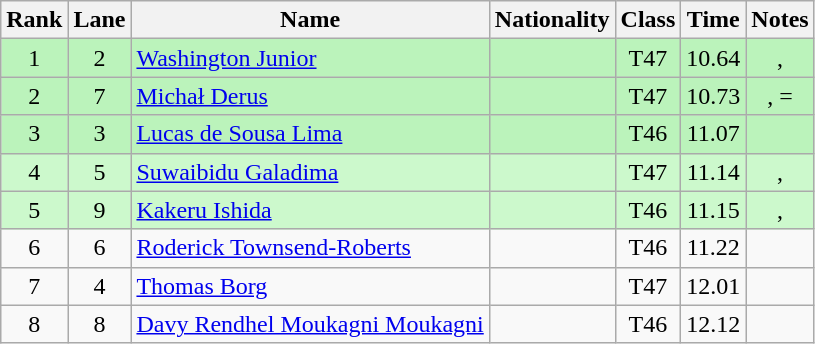<table class="wikitable sortable" style="text-align:center">
<tr>
<th>Rank</th>
<th>Lane</th>
<th>Name</th>
<th>Nationality</th>
<th>Class</th>
<th>Time</th>
<th>Notes</th>
</tr>
<tr bgcolor=bbf3bb>
<td>1</td>
<td>2</td>
<td align="left"><a href='#'>Washington Junior</a></td>
<td align="left"></td>
<td>T47</td>
<td>10.64</td>
<td>, </td>
</tr>
<tr bgcolor=bbf3bb>
<td>2</td>
<td>7</td>
<td align="left"><a href='#'>Michał Derus</a></td>
<td align="left"></td>
<td>T47</td>
<td>10.73</td>
<td>, =</td>
</tr>
<tr bgcolor=bbf3bb>
<td>3</td>
<td>3</td>
<td align="left"><a href='#'>Lucas de Sousa Lima</a></td>
<td align="left"></td>
<td>T46</td>
<td>11.07</td>
<td></td>
</tr>
<tr bgcolor=ccf9cc>
<td>4</td>
<td>5</td>
<td align="left"><a href='#'>Suwaibidu Galadima</a></td>
<td align="left"></td>
<td>T47</td>
<td>11.14</td>
<td>, </td>
</tr>
<tr bgcolor=ccf9cc>
<td>5</td>
<td>9</td>
<td align="left"><a href='#'>Kakeru Ishida</a></td>
<td align="left"></td>
<td>T46</td>
<td>11.15</td>
<td>, </td>
</tr>
<tr>
<td>6</td>
<td>6</td>
<td align="left"><a href='#'>Roderick Townsend-Roberts</a></td>
<td align="left"></td>
<td>T46</td>
<td>11.22</td>
<td></td>
</tr>
<tr>
<td>7</td>
<td>4</td>
<td align="left"><a href='#'>Thomas Borg</a></td>
<td align="left"></td>
<td>T47</td>
<td>12.01</td>
<td></td>
</tr>
<tr>
<td>8</td>
<td>8</td>
<td align="left"><a href='#'>Davy Rendhel Moukagni Moukagni</a></td>
<td align="left"></td>
<td>T46</td>
<td>12.12</td>
<td></td>
</tr>
</table>
